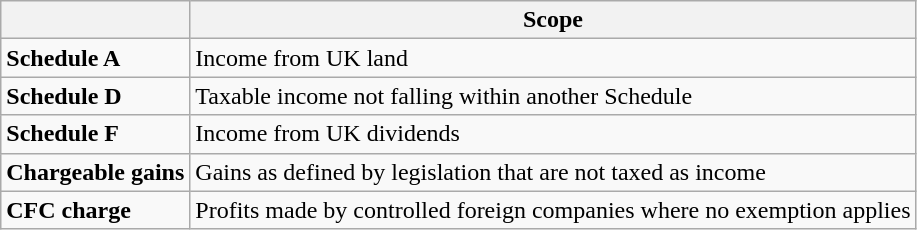<table class="wikitable">
<tr>
<th></th>
<th>Scope</th>
</tr>
<tr>
<td><strong>Schedule A</strong></td>
<td>Income from UK land</td>
</tr>
<tr>
<td><strong>Schedule D</strong></td>
<td>Taxable income not falling within another Schedule</td>
</tr>
<tr>
<td><strong>Schedule F</strong></td>
<td>Income from UK dividends</td>
</tr>
<tr>
<td><strong>Chargeable gains</strong></td>
<td>Gains as defined by legislation that are not taxed as income</td>
</tr>
<tr>
<td><strong>CFC charge</strong></td>
<td>Profits made by controlled foreign companies where no exemption applies</td>
</tr>
</table>
